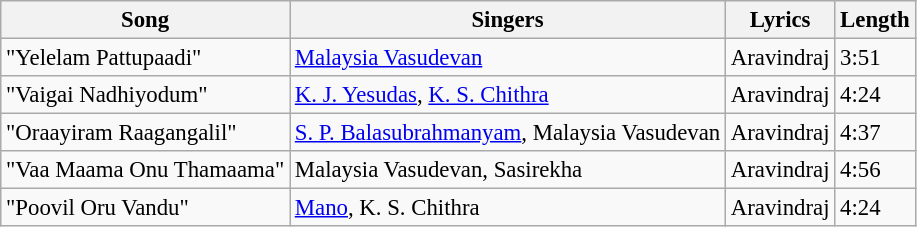<table class="wikitable" style="font-size:95%;">
<tr>
<th>Song</th>
<th>Singers</th>
<th>Lyrics</th>
<th>Length</th>
</tr>
<tr>
<td>"Yelelam Pattupaadi"</td>
<td><a href='#'>Malaysia Vasudevan</a></td>
<td>Aravindraj</td>
<td>3:51</td>
</tr>
<tr>
<td>"Vaigai Nadhiyodum"</td>
<td><a href='#'>K. J. Yesudas</a>, <a href='#'>K. S. Chithra</a></td>
<td>Aravindraj</td>
<td>4:24</td>
</tr>
<tr>
<td>"Oraayiram Raagangalil"</td>
<td><a href='#'>S. P. Balasubrahmanyam</a>, Malaysia Vasudevan</td>
<td>Aravindraj</td>
<td>4:37</td>
</tr>
<tr>
<td>"Vaa Maama Onu Thamaama"</td>
<td>Malaysia Vasudevan, Sasirekha</td>
<td>Aravindraj</td>
<td>4:56</td>
</tr>
<tr>
<td>"Poovil Oru Vandu"</td>
<td><a href='#'>Mano</a>, K. S. Chithra</td>
<td>Aravindraj</td>
<td>4:24</td>
</tr>
</table>
